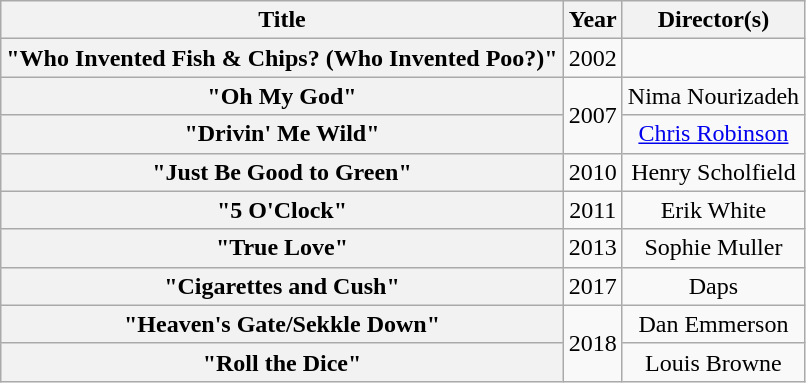<table class="wikitable plainrowheaders" style="text-align:center;">
<tr>
<th scope="col">Title</th>
<th scope="col">Year</th>
<th scope="col">Director(s)</th>
</tr>
<tr>
<th scope="row">"Who Invented Fish & Chips? (Who Invented Poo?)"<br></th>
<td>2002</td>
<td></td>
</tr>
<tr>
<th scope="row">"Oh My God"<br></th>
<td rowspan="2">2007</td>
<td>Nima Nourizadeh</td>
</tr>
<tr>
<th scope="row">"Drivin' Me Wild"<br></th>
<td><a href='#'>Chris Robinson</a></td>
</tr>
<tr>
<th scope="row">"Just Be Good to Green"<br></th>
<td>2010</td>
<td>Henry Scholfield</td>
</tr>
<tr>
<th scope="row">"5 O'Clock"<br></th>
<td>2011</td>
<td>Erik White</td>
</tr>
<tr>
<th scope="row">"True Love"<br></th>
<td>2013</td>
<td>Sophie Muller</td>
</tr>
<tr>
<th scope="row">"Cigarettes and Cush"<br></th>
<td>2017</td>
<td>Daps</td>
</tr>
<tr>
<th scope="row">"Heaven's Gate/Sekkle Down"<br></th>
<td rowspan="2">2018</td>
<td>Dan Emmerson</td>
</tr>
<tr>
<th scope="row">"Roll the Dice"<br></th>
<td>Louis Browne</td>
</tr>
</table>
